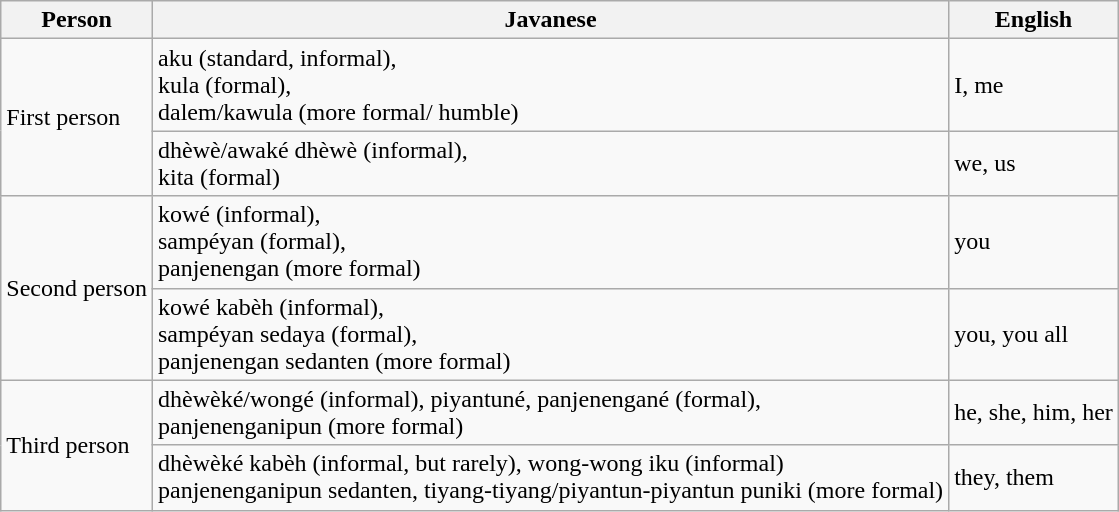<table class="wikitable">
<tr>
<th>Person</th>
<th>Javanese</th>
<th>English</th>
</tr>
<tr>
<td rowspan=2>First person</td>
<td>aku (standard, informal),<br>kula (formal),<br>dalem/kawula (more formal/ humble)</td>
<td>I, me</td>
</tr>
<tr>
<td>dhèwè/awaké dhèwè (informal), <br>kita (formal)</td>
<td>we, us</td>
</tr>
<tr>
<td rowspan=2>Second person</td>
<td>kowé (informal), <br>sampéyan (formal), <br>panjenengan (more formal)</td>
<td>you</td>
</tr>
<tr>
<td>kowé kabèh (informal), <br>sampéyan sedaya (formal), <br>panjenengan sedanten (more formal)</td>
<td>you, you all</td>
</tr>
<tr>
<td rowspan=2>Third person</td>
<td>dhèwèké/wongé (informal), piyantuné, panjenengané (formal), <br>panjenenganipun (more formal)</td>
<td>he, she, him, her</td>
</tr>
<tr>
<td>dhèwèké kabèh (informal, but rarely), wong-wong iku (informal) <br>panjenenganipun sedanten, tiyang-tiyang/piyantun-piyantun puniki (more formal)</td>
<td>they, them</td>
</tr>
</table>
